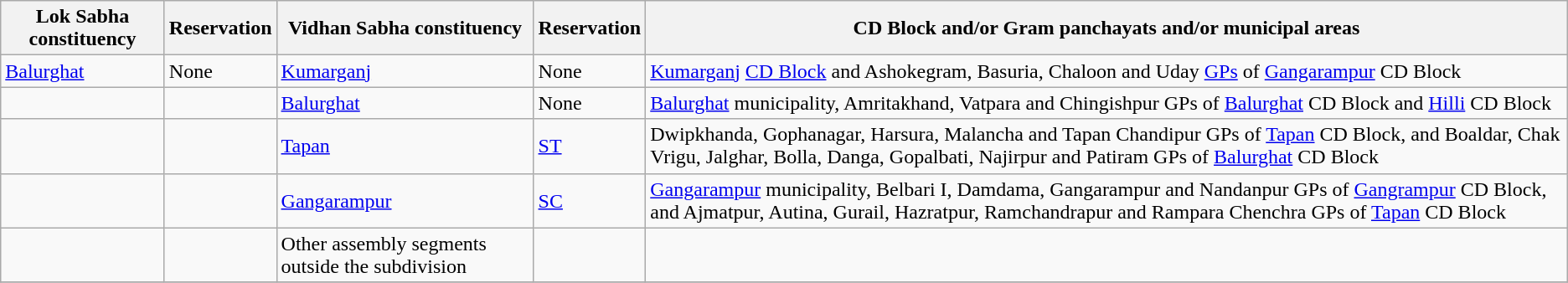<table class="wikitable sortable">
<tr>
<th>Lok Sabha constituency</th>
<th>Reservation</th>
<th>Vidhan Sabha constituency</th>
<th>Reservation</th>
<th>CD Block and/or Gram panchayats and/or municipal areas</th>
</tr>
<tr>
<td><a href='#'>Balurghat</a></td>
<td>None</td>
<td><a href='#'>Kumarganj</a></td>
<td>None</td>
<td><a href='#'>Kumarganj</a> <a href='#'>CD Block</a> and Ashokegram, Basuria, Chaloon and Uday <a href='#'>GPs</a> of <a href='#'>Gangarampur</a> CD Block</td>
</tr>
<tr>
<td></td>
<td></td>
<td><a href='#'>Balurghat</a></td>
<td>None</td>
<td><a href='#'>Balurghat</a> municipality, Amritakhand, Vatpara and Chingishpur GPs of <a href='#'>Balurghat</a> CD Block and <a href='#'>Hilli</a> CD Block</td>
</tr>
<tr>
<td></td>
<td></td>
<td><a href='#'>Tapan</a></td>
<td><a href='#'>ST</a></td>
<td>Dwipkhanda, Gophanagar, Harsura, Malancha and Tapan Chandipur GPs of <a href='#'>Tapan</a>  CD Block, and Boaldar, Chak Vrigu, Jalghar, Bolla, Danga, Gopalbati, Najirpur and Patiram GPs of <a href='#'>Balurghat</a> CD Block</td>
</tr>
<tr>
<td></td>
<td></td>
<td><a href='#'>Gangarampur</a></td>
<td><a href='#'>SC</a></td>
<td><a href='#'>Gangarampur</a> municipality, Belbari I, Damdama, Gangarampur and Nandanpur GPs of <a href='#'>Gangrampur</a> CD Block, and Ajmatpur, Autina, Gurail, Hazratpur, Ramchandrapur and Rampara Chenchra GPs of <a href='#'>Tapan</a> CD Block</td>
</tr>
<tr>
<td></td>
<td></td>
<td>Other assembly segments outside the subdivision</td>
<td></td>
<td></td>
</tr>
<tr>
</tr>
</table>
